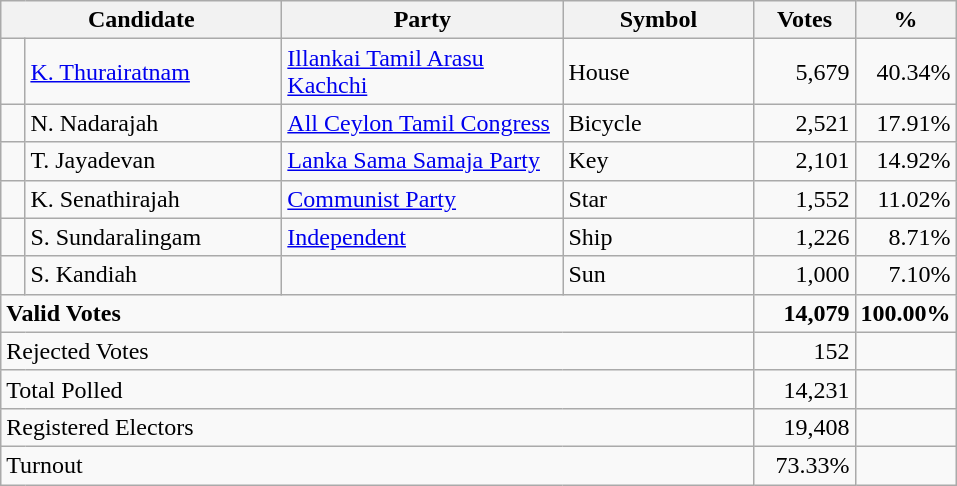<table class="wikitable" border="1" style="text-align:right;">
<tr>
<th align=left colspan=2 width="180">Candidate</th>
<th align=left width="180">Party</th>
<th align=left width="120">Symbol</th>
<th align=left width="60">Votes</th>
<th align=left width="60">%</th>
</tr>
<tr>
<td bgcolor=> </td>
<td align=left><a href='#'>K. Thurairatnam</a></td>
<td align=left><a href='#'>Illankai Tamil Arasu Kachchi</a></td>
<td align=left>House</td>
<td>5,679</td>
<td>40.34%</td>
</tr>
<tr>
<td bgcolor=> </td>
<td align=left>N. Nadarajah</td>
<td align=left><a href='#'>All Ceylon Tamil Congress</a></td>
<td align=left>Bicycle</td>
<td>2,521</td>
<td>17.91%</td>
</tr>
<tr>
<td bgcolor=> </td>
<td align=left>T. Jayadevan</td>
<td align=left><a href='#'>Lanka Sama Samaja Party</a></td>
<td align=left>Key</td>
<td>2,101</td>
<td>14.92%</td>
</tr>
<tr>
<td bgcolor=> </td>
<td align=left>K. Senathirajah</td>
<td align=left><a href='#'>Communist Party</a></td>
<td align=left>Star</td>
<td>1,552</td>
<td>11.02%</td>
</tr>
<tr>
<td></td>
<td align=left>S. Sundaralingam</td>
<td align=left><a href='#'>Independent</a></td>
<td align=left>Ship</td>
<td>1,226</td>
<td>8.71%</td>
</tr>
<tr>
<td></td>
<td align=left>S. Kandiah</td>
<td></td>
<td align=left>Sun</td>
<td>1,000</td>
<td>7.10%</td>
</tr>
<tr>
<td align=left colspan=4><strong>Valid Votes</strong></td>
<td><strong>14,079</strong></td>
<td><strong>100.00%</strong></td>
</tr>
<tr>
<td align=left colspan=4>Rejected Votes</td>
<td>152</td>
<td></td>
</tr>
<tr>
<td align=left colspan=4>Total Polled</td>
<td>14,231</td>
<td></td>
</tr>
<tr>
<td align=left colspan=4>Registered Electors</td>
<td>19,408</td>
<td></td>
</tr>
<tr>
<td align=left colspan=4>Turnout</td>
<td>73.33%</td>
</tr>
</table>
